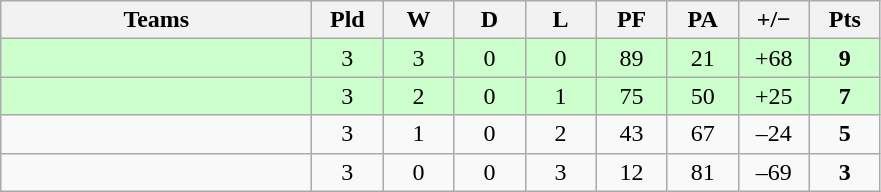<table class="wikitable" style="text-align: center;">
<tr>
<th width="200">Teams</th>
<th width="40">Pld</th>
<th width="40">W</th>
<th width="40">D</th>
<th width="40">L</th>
<th width="40">PF</th>
<th width="40">PA</th>
<th width="40">+/−</th>
<th width="40">Pts</th>
</tr>
<tr bgcolor=ccffcc>
<td align=left></td>
<td>3</td>
<td>3</td>
<td>0</td>
<td>0</td>
<td>89</td>
<td>21</td>
<td>+68</td>
<td><strong>9</strong></td>
</tr>
<tr bgcolor=ccffcc>
<td align=left></td>
<td>3</td>
<td>2</td>
<td>0</td>
<td>1</td>
<td>75</td>
<td>50</td>
<td>+25</td>
<td><strong>7</strong></td>
</tr>
<tr>
<td align=left></td>
<td>3</td>
<td>1</td>
<td>0</td>
<td>2</td>
<td>43</td>
<td>67</td>
<td>–24</td>
<td><strong>5</strong></td>
</tr>
<tr>
<td align=left></td>
<td>3</td>
<td>0</td>
<td>0</td>
<td>3</td>
<td>12</td>
<td>81</td>
<td>–69</td>
<td><strong>3</strong></td>
</tr>
</table>
